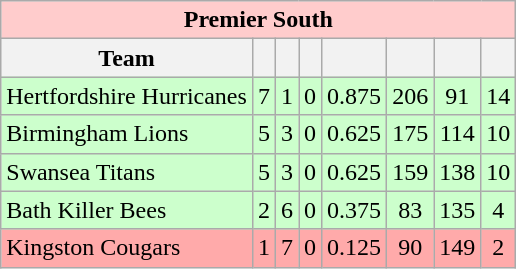<table class="wikitable">
<tr style="background:#fcc;">
<td colspan="8" style="text-align:center;"><strong>Premier South</strong></td>
</tr>
<tr style="background:#efefef;">
<th>Team</th>
<th></th>
<th></th>
<th></th>
<th></th>
<th></th>
<th></th>
<th></th>
</tr>
<tr style="text-align:center; background:#cfc;">
<td align="left">Hertfordshire Hurricanes</td>
<td>7</td>
<td>1</td>
<td>0</td>
<td>0.875</td>
<td>206</td>
<td>91</td>
<td>14</td>
</tr>
<tr style="text-align:center; background:#cfc;">
<td align="left">Birmingham Lions</td>
<td>5</td>
<td>3</td>
<td>0</td>
<td>0.625</td>
<td>175</td>
<td>114</td>
<td>10</td>
</tr>
<tr style="text-align:center; background:#cfc;">
<td align="left">Swansea Titans</td>
<td>5</td>
<td>3</td>
<td>0</td>
<td>0.625</td>
<td>159</td>
<td>138</td>
<td>10</td>
</tr>
<tr style="text-align:center; background:#cfc;">
<td align="left">Bath Killer Bees</td>
<td>2</td>
<td>6</td>
<td>0</td>
<td>0.375</td>
<td>83</td>
<td>135</td>
<td>4</td>
</tr>
<tr style="text-align:center; background:#faa;">
<td align="left">Kingston Cougars</td>
<td>1</td>
<td>7</td>
<td>0</td>
<td>0.125</td>
<td>90</td>
<td>149</td>
<td>2</td>
</tr>
</table>
